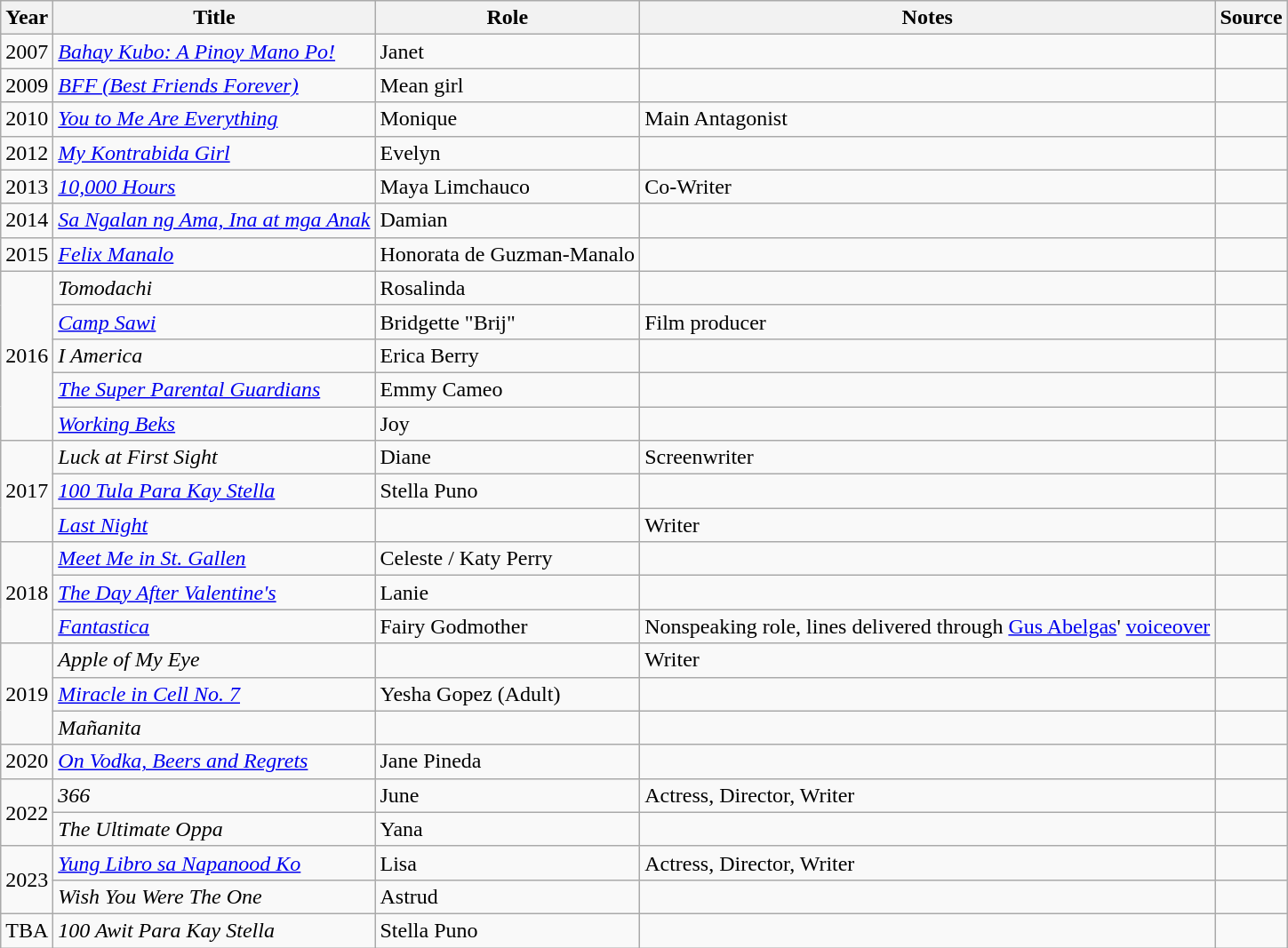<table class="wikitable sortable" >
<tr>
<th>Year</th>
<th>Title</th>
<th>Role</th>
<th class="unsortable">Notes </th>
<th class="unsortable">Source </th>
</tr>
<tr>
<td>2007</td>
<td><em><a href='#'>Bahay Kubo: A Pinoy Mano Po!</a></em></td>
<td>Janet</td>
<td></td>
<td></td>
</tr>
<tr>
<td>2009</td>
<td><em><a href='#'>BFF (Best Friends Forever)</a></em></td>
<td>Mean girl</td>
<td></td>
<td></td>
</tr>
<tr>
<td>2010</td>
<td><em><a href='#'>You to Me Are Everything</a></em></td>
<td>Monique</td>
<td>Main Antagonist</td>
<td></td>
</tr>
<tr>
<td>2012</td>
<td><em><a href='#'>My Kontrabida Girl</a></em></td>
<td>Evelyn</td>
<td></td>
<td></td>
</tr>
<tr>
<td>2013</td>
<td><em><a href='#'>10,000 Hours</a></em></td>
<td>Maya Limchauco</td>
<td>Co-Writer</td>
<td></td>
</tr>
<tr>
<td>2014</td>
<td><em><a href='#'>Sa Ngalan ng Ama, Ina at mga Anak</a></em></td>
<td>Damian</td>
<td></td>
<td></td>
</tr>
<tr>
<td>2015</td>
<td><em><a href='#'>Felix Manalo</a></em></td>
<td>Honorata de Guzman-Manalo</td>
<td></td>
<td></td>
</tr>
<tr>
<td rowspan="5">2016</td>
<td><em>Tomodachi</em></td>
<td>Rosalinda</td>
<td></td>
<td></td>
</tr>
<tr>
<td><em><a href='#'>Camp Sawi</a></em></td>
<td>Bridgette "Brij"</td>
<td>Film producer</td>
<td></td>
</tr>
<tr>
<td><em>I America</em></td>
<td>Erica Berry</td>
<td></td>
<td></td>
</tr>
<tr>
<td><em><a href='#'>The Super Parental Guardians</a></em></td>
<td>Emmy Cameo</td>
<td></td>
<td></td>
</tr>
<tr>
<td><em><a href='#'>Working Beks</a></em></td>
<td>Joy</td>
<td></td>
<td></td>
</tr>
<tr>
<td rowspan="3">2017</td>
<td><em>Luck at First Sight</em></td>
<td>Diane</td>
<td>Screenwriter</td>
<td></td>
</tr>
<tr>
<td><em><a href='#'>100 Tula Para Kay Stella</a></em></td>
<td>Stella Puno</td>
<td></td>
<td></td>
</tr>
<tr>
<td><a href='#'><em>Last Night</em></a></td>
<td></td>
<td>Writer</td>
<td></td>
</tr>
<tr>
<td rowspan="3">2018</td>
<td><em><a href='#'>Meet Me in St. Gallen</a></em></td>
<td>Celeste / Katy Perry</td>
<td></td>
<td></td>
</tr>
<tr>
<td><em><a href='#'>The Day After Valentine's</a></em></td>
<td>Lanie</td>
<td></td>
<td></td>
</tr>
<tr>
<td><em><a href='#'>Fantastica</a></em></td>
<td>Fairy Godmother</td>
<td>Nonspeaking role, lines delivered through <a href='#'>Gus Abelgas</a>' <a href='#'>voiceover</a></td>
<td></td>
</tr>
<tr>
<td rowspan="3">2019</td>
<td><em>Apple of My Eye</em></td>
<td></td>
<td>Writer</td>
<td></td>
</tr>
<tr>
<td><em><a href='#'>Miracle in Cell No. 7</a></em></td>
<td>Yesha Gopez (Adult)</td>
<td></td>
<td></td>
</tr>
<tr>
<td><em>Mañanita</em></td>
<td></td>
<td></td>
<td></td>
</tr>
<tr>
<td>2020</td>
<td><em><a href='#'>On Vodka, Beers and Regrets</a></em></td>
<td>Jane Pineda</td>
<td></td>
<td></td>
</tr>
<tr>
<td rowspan="2">2022</td>
<td><em>366</em></td>
<td>June</td>
<td>Actress, Director, Writer</td>
<td></td>
</tr>
<tr>
<td><em>The Ultimate Oppa</em></td>
<td>Yana</td>
<td></td>
<td></td>
</tr>
<tr>
<td rowspan="2">2023</td>
<td><em><a href='#'>Yung Libro sa Napanood Ko</a></em></td>
<td>Lisa</td>
<td>Actress, Director, Writer</td>
<td></td>
</tr>
<tr>
<td><em>Wish You Were The One</em></td>
<td>Astrud</td>
<td></td>
<td></td>
</tr>
<tr>
<td>TBA</td>
<td><em>100 Awit Para Kay Stella</em></td>
<td>Stella Puno</td>
<td></td>
<td></td>
</tr>
</table>
